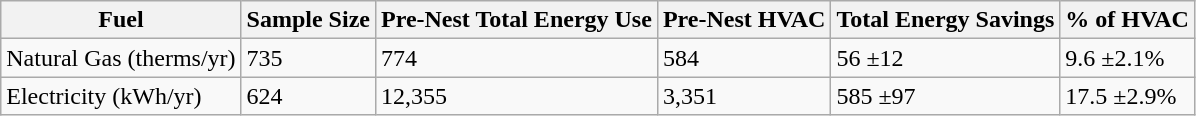<table class="wikitable">
<tr>
<th>Fuel</th>
<th>Sample Size</th>
<th>Pre-Nest Total Energy Use</th>
<th>Pre-Nest HVAC</th>
<th>Total Energy Savings</th>
<th>% of HVAC</th>
</tr>
<tr>
<td>Natural Gas (therms/yr)</td>
<td>735</td>
<td>774</td>
<td>584</td>
<td>56 ±12</td>
<td>9.6 ±2.1%</td>
</tr>
<tr>
<td>Electricity (kWh/yr)</td>
<td>624</td>
<td>12,355</td>
<td>3,351</td>
<td>585 ±97</td>
<td>17.5 ±2.9%</td>
</tr>
</table>
